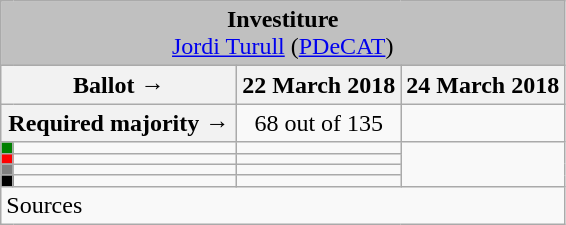<table class="wikitable" style="text-align:center;">
<tr>
<td colspan="4" align="center" bgcolor="#C0C0C0"><strong>Investiture</strong><br><a href='#'>Jordi Turull</a> (<a href='#'>PDeCAT</a>)</td>
</tr>
<tr>
<th colspan="2" width="150px">Ballot →</th>
<th>22 March 2018</th>
<th>24 March 2018</th>
</tr>
<tr>
<th colspan="2">Required majority →</th>
<td>68 out of 135 </td>
<td></td>
</tr>
<tr>
<th width="1px" style="background:green;"></th>
<td align="left"></td>
<td></td>
<td rowspan="4"><em></em><br></td>
</tr>
<tr>
<th style="color:inherit;background:red;"></th>
<td align="left"></td>
<td></td>
</tr>
<tr>
<th style="color:inherit;background:gray;"></th>
<td align="left"></td>
<td></td>
</tr>
<tr>
<th style="color:inherit;background:black;"></th>
<td align="left"></td>
<td></td>
</tr>
<tr>
<td align="left" colspan="4">Sources</td>
</tr>
</table>
